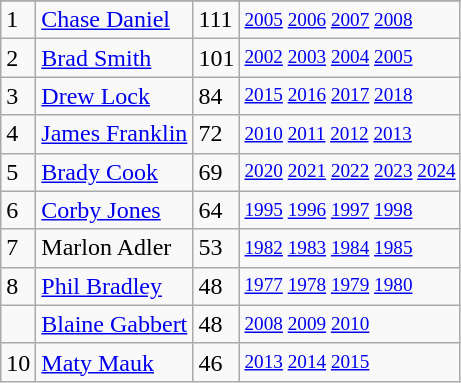<table class="wikitable">
<tr>
</tr>
<tr>
<td>1</td>
<td><a href='#'>Chase Daniel</a></td>
<td><abbr>111</abbr></td>
<td style="font-size:80%;"><a href='#'>2005</a> <a href='#'>2006</a> <a href='#'>2007</a> <a href='#'>2008</a></td>
</tr>
<tr>
<td>2</td>
<td><a href='#'>Brad Smith</a></td>
<td><abbr>101</abbr></td>
<td style="font-size:80%;"><a href='#'>2002</a> <a href='#'>2003</a> <a href='#'>2004</a> <a href='#'>2005</a></td>
</tr>
<tr>
<td>3</td>
<td><a href='#'>Drew Lock</a></td>
<td><abbr>84</abbr></td>
<td style="font-size:80%;"><a href='#'>2015</a> <a href='#'>2016</a> <a href='#'>2017</a> <a href='#'>2018</a></td>
</tr>
<tr>
<td>4</td>
<td><a href='#'>James Franklin</a></td>
<td><abbr>72</abbr></td>
<td style="font-size:80%;"><a href='#'>2010</a> <a href='#'>2011</a> <a href='#'>2012</a> <a href='#'>2013</a></td>
</tr>
<tr>
<td>5</td>
<td><a href='#'>Brady Cook</a></td>
<td><abbr>69</abbr></td>
<td style="font-size:80%;"><a href='#'>2020</a> <a href='#'>2021</a> <a href='#'>2022</a> <a href='#'>2023</a> <a href='#'>2024</a></td>
</tr>
<tr>
<td>6</td>
<td><a href='#'>Corby Jones</a></td>
<td><abbr>64</abbr></td>
<td style="font-size:80%;"><a href='#'>1995</a> <a href='#'>1996</a> <a href='#'>1997</a> <a href='#'>1998</a></td>
</tr>
<tr>
<td>7</td>
<td>Marlon Adler</td>
<td><abbr>53</abbr></td>
<td style="font-size:80%;"><a href='#'>1982</a> <a href='#'>1983</a> <a href='#'>1984</a> <a href='#'>1985</a></td>
</tr>
<tr>
<td>8</td>
<td><a href='#'>Phil Bradley</a></td>
<td><abbr>48</abbr></td>
<td style="font-size:80%;"><a href='#'>1977</a> <a href='#'>1978</a> <a href='#'>1979</a> <a href='#'>1980</a></td>
</tr>
<tr>
<td></td>
<td><a href='#'>Blaine Gabbert</a></td>
<td><abbr>48</abbr></td>
<td style="font-size:80%;"><a href='#'>2008</a> <a href='#'>2009</a> <a href='#'>2010</a></td>
</tr>
<tr>
<td>10</td>
<td><a href='#'>Maty Mauk</a></td>
<td><abbr>46</abbr></td>
<td style="font-size:80%;"><a href='#'>2013</a> <a href='#'>2014</a> <a href='#'>2015</a></td>
</tr>
</table>
